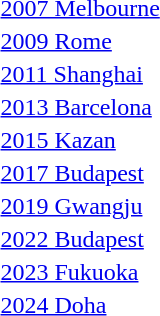<table>
<tr>
<td><a href='#'>2007 Melbourne</a></td>
<td nowrap></td>
<td></td>
<td></td>
</tr>
<tr>
<td><a href='#'>2009 Rome</a><br></td>
<td></td>
<td nowrap></td>
<td></td>
</tr>
<tr>
<td><a href='#'>2011 Shanghai</a><br></td>
<td></td>
<td></td>
<td></td>
</tr>
<tr>
<td><a href='#'>2013 Barcelona</a><br></td>
<td></td>
<td></td>
<td></td>
</tr>
<tr>
<td><a href='#'>2015 Kazan</a><br></td>
<td></td>
<td></td>
<td></td>
</tr>
<tr>
<td><a href='#'>2017 Budapest</a><br></td>
<td></td>
<td></td>
<td></td>
</tr>
<tr>
<td><a href='#'>2019 Gwangju</a><br></td>
<td nowrap></td>
<td></td>
<td nowrap></td>
</tr>
<tr>
<td><a href='#'>2022 Budapest</a><br></td>
<td></td>
<td nowrap></td>
<td></td>
</tr>
<tr>
<td><a href='#'>2023 Fukuoka</a><br></td>
<td></td>
<td></td>
<td></td>
</tr>
<tr>
<td><a href='#'>2024 Doha</a><br></td>
<td></td>
<td></td>
<td></td>
</tr>
</table>
